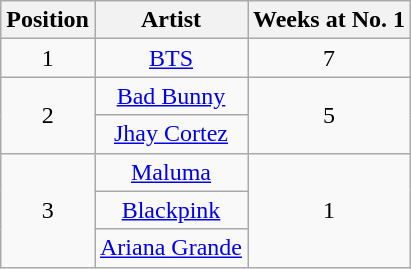<table class="wikitable plainrowheaders" style="text-align:center;">
<tr>
<th>Position</th>
<th>Artist</th>
<th>Weeks at No. 1</th>
</tr>
<tr>
<td>1</td>
<td><a href='#'>BTS</a></td>
<td>7</td>
</tr>
<tr>
<td rowspan="2">2</td>
<td><a href='#'>Bad Bunny</a></td>
<td rowspan="2">5</td>
</tr>
<tr>
<td><a href='#'>Jhay Cortez</a></td>
</tr>
<tr>
<td rowspan="3">3</td>
<td><a href='#'>Maluma</a></td>
<td rowspan="3">1</td>
</tr>
<tr>
<td><a href='#'>Blackpink</a></td>
</tr>
<tr>
<td><a href='#'>Ariana Grande</a></td>
</tr>
</table>
